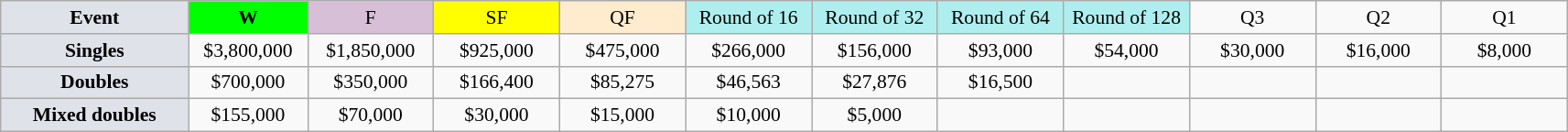<table class="wikitable" style="font-size:90%;text-align:center">
<tr>
<td style="width:130px; background:#dfe2e9;"><strong>Event</strong></td>
<td style="width:80px; background:lime;"><strong>W</strong></td>
<td style="width:85px; background:thistle;">F</td>
<td style="width:85px; background:#ff0;">SF</td>
<td style="width:85px; background:#ffebcd;">QF</td>
<td style="width:85px; background:#afeeee;">Round of 16</td>
<td style="width:85px; background:#afeeee;">Round of 32</td>
<td style="width:85px; background:#afeeee;">Round of 64</td>
<td style="width:85px; background:#afeeee;">Round of 128</td>
<td style="width:85px;">Q3</td>
<td style="width:85px;">Q2</td>
<td style="width:85px;">Q1</td>
</tr>
<tr>
<td style="background:#dfe2e9;"><strong>Singles</strong></td>
<td>$3,800,000</td>
<td>$1,850,000</td>
<td>$925,000</td>
<td>$475,000</td>
<td>$266,000</td>
<td>$156,000</td>
<td>$93,000</td>
<td>$54,000</td>
<td>$30,000</td>
<td>$16,000</td>
<td>$8,000</td>
</tr>
<tr>
<td style="background:#dfe2e9;"><strong>Doubles</strong></td>
<td>$700,000</td>
<td>$350,000</td>
<td>$166,400</td>
<td>$85,275</td>
<td>$46,563</td>
<td>$27,876</td>
<td>$16,500</td>
<td></td>
<td></td>
<td></td>
<td></td>
</tr>
<tr>
<td style="background:#dfe2e9;"><strong>Mixed doubles</strong></td>
<td>$155,000</td>
<td>$70,000</td>
<td>$30,000</td>
<td>$15,000</td>
<td>$10,000</td>
<td>$5,000</td>
<td></td>
<td></td>
<td></td>
<td></td>
<td></td>
</tr>
</table>
